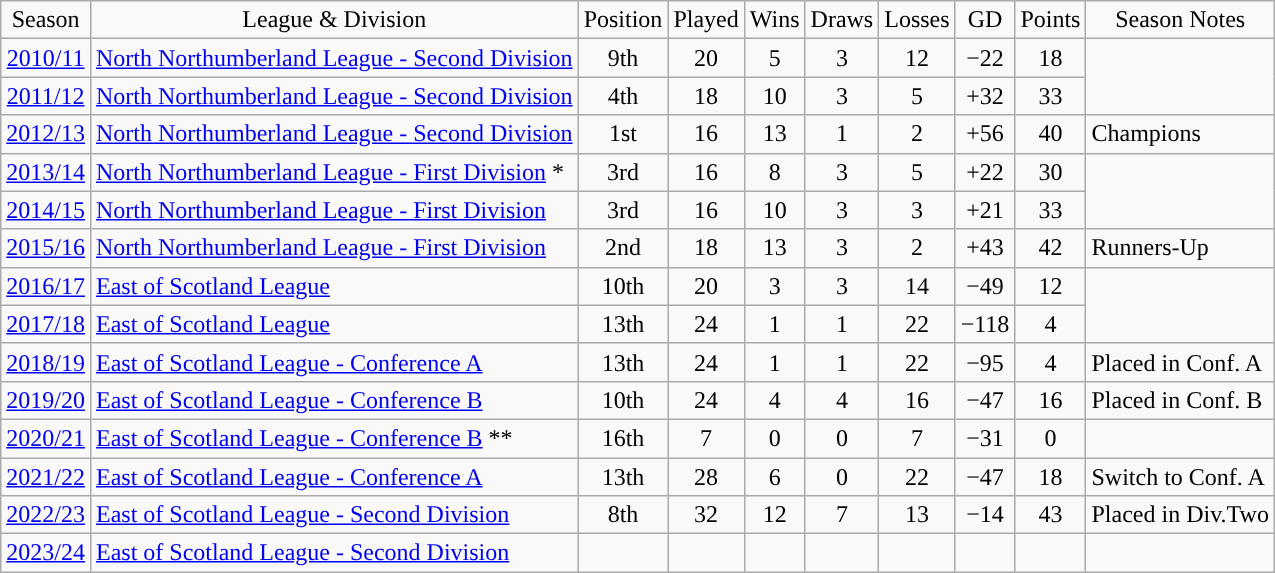<table class="wikitable">
<tr>
<td style="text-align:center">Season</td>
<td style="text-align:center">League & Division</td>
<td style="text-align:center">Position</td>
<td style="text-align:center">Played</td>
<td style="text-align:center">Wins</td>
<td style="text-align:center">Draws</td>
<td style="text-align:center">Losses</td>
<td style="text-align:center">GD</td>
<td style="text-align:center">Points</td>
<td style="text-align:center">Season Notes</td>
</tr>
<tr>
<td style="text-align:center"><a href='#'>2010/11</a></td>
<td style="text-align:center"><a href='#'>North Northumberland League - Second Division</a></td>
<td style="text-align:center">9th</td>
<td style="text-align:center">20</td>
<td style="text-align:center">5</td>
<td style="text-align:center">3</td>
<td style="text-align:center">12</td>
<td style="text-align:center">−22</td>
<td style="text-align:center">18</td>
</tr>
<tr>
<td style="text-align:center"><a href='#'>2011/12</a></td>
<td style="text-align:center"><a href='#'>North Northumberland League - Second Division</a></td>
<td style="text-align:center">4th</td>
<td style="text-align:center">18</td>
<td style="text-align:center">10</td>
<td style="text-align:center">3</td>
<td style="text-align:center">5</td>
<td style="text-align:center">+32</td>
<td style="text-align:center">33</td>
</tr>
<tr>
<td style="text-align:center"><a href='#'>2012/13</a></td>
<td style="text-align:center"><a href='#'>North Northumberland League - Second Division</a></td>
<td style="text-align:center">1st</td>
<td style="text-align:center">16</td>
<td style="text-align:center">13</td>
<td style="text-align:center">1</td>
<td style="text-align:center">2</td>
<td style="text-align:center">+56</td>
<td style="text-align:center">40</td>
<td style="text-align:left">Champions</td>
</tr>
<tr>
<td style="text-align:left"><a href='#'>2013/14</a></td>
<td style="text-align:left"><a href='#'>North Northumberland League - First Division</a> *</td>
<td style="text-align:center">3rd</td>
<td style="text-align:center">16</td>
<td style="text-align:center">8</td>
<td style="text-align:center">3</td>
<td style="text-align:center">5</td>
<td style="text-align:center">+22</td>
<td style="text-align:center">30</td>
</tr>
<tr>
<td style="text-align:left"><a href='#'>2014/15</a></td>
<td style="text-align:left"><a href='#'>North Northumberland League - First Division</a></td>
<td style="text-align:center">3rd</td>
<td style="text-align:center">16</td>
<td style="text-align:center">10</td>
<td style="text-align:center">3</td>
<td style="text-align:center">3</td>
<td style="text-align:center">+21</td>
<td style="text-align:center">33</td>
</tr>
<tr>
<td style="text-align:left"><a href='#'>2015/16</a></td>
<td style="text-align:left"><a href='#'>North Northumberland League - First Division</a></td>
<td style="text-align:center">2nd</td>
<td style="text-align:center">18</td>
<td style="text-align:center">13</td>
<td style="text-align:center">3</td>
<td style="text-align:center">2</td>
<td style="text-align:center">+43</td>
<td style="text-align:center">42</td>
<td style="text-align:left">Runners-Up</td>
</tr>
<tr>
<td style="text-align:left"><a href='#'>2016/17</a></td>
<td style="text-align:left"><a href='#'>East of Scotland League</a></td>
<td style="text-align:center">10th</td>
<td style="text-align:center">20</td>
<td style="text-align:center">3</td>
<td style="text-align:center">3</td>
<td style="text-align:center">14</td>
<td style="text-align:center">−49</td>
<td style="text-align:center">12</td>
</tr>
<tr>
<td style="text-align:left"><a href='#'>2017/18</a></td>
<td style="text-align:left"><a href='#'>East of Scotland League</a></td>
<td style="text-align:center">13th</td>
<td style="text-align:center">24</td>
<td style="text-align:center">1</td>
<td style="text-align:center">1</td>
<td style="text-align:center">22</td>
<td style="text-align:center">−118</td>
<td style="text-align:center">4</td>
</tr>
<tr>
<td style="text-align:left"><a href='#'>2018/19</a></td>
<td style="text-align:left"><a href='#'>East of Scotland League - Conference A</a></td>
<td style="text-align:center">13th</td>
<td style="text-align:center">24</td>
<td style="text-align:center">1</td>
<td style="text-align:center">1</td>
<td style="text-align:center">22</td>
<td style="text-align:center">−95</td>
<td style="text-align:center">4</td>
<td style="text-align:left">Placed in Conf. A</td>
</tr>
<tr>
<td style="text-align:left"><a href='#'>2019/20</a></td>
<td style="text-align:left"><a href='#'>East of Scotland League - Conference B</a></td>
<td style="text-align:center">10th</td>
<td style="text-align:center">24</td>
<td style="text-align:center">4</td>
<td style="text-align:center">4</td>
<td style="text-align:center">16</td>
<td style="text-align:center">−47</td>
<td style="text-align:center">16</td>
<td style="text-align:left">Placed in Conf. B</td>
</tr>
<tr>
<td style="text-align:left"><a href='#'>2020/21</a></td>
<td style="text-align:left"><a href='#'>East of Scotland League - Conference B</a> **</td>
<td style="text-align:center">16th</td>
<td style="text-align:center">7</td>
<td style="text-align:center">0</td>
<td style="text-align:center">0</td>
<td style="text-align:center">7</td>
<td style="text-align:center">−31</td>
<td style="text-align:center">0</td>
</tr>
<tr>
<td style="text-align:left"><a href='#'>2021/22</a></td>
<td style="text-align:left"><a href='#'>East of Scotland League - Conference A</a></td>
<td style="text-align:center">13th</td>
<td style="text-align:center">28</td>
<td style="text-align:center">6</td>
<td style="text-align:center">0</td>
<td style="text-align:center">22</td>
<td style="text-align:center">−47</td>
<td style="text-align:center">18</td>
<td style="text-align:left">Switch to Conf. A</td>
</tr>
<tr>
<td style="text-align:left"><a href='#'>2022/23</a></td>
<td style="text-align:left"><a href='#'>East of Scotland League - Second Division</a></td>
<td style="text-align:center">8th</td>
<td style="text-align:center">32</td>
<td style="text-align:center">12</td>
<td style="text-align:center">7</td>
<td style="text-align:center">13</td>
<td style="text-align:center">−14</td>
<td style="text-align:center">43</td>
<td style="text-align:left">Placed in Div.Two</td>
</tr>
<tr>
<td style="text-align:left"><a href='#'>2023/24</a></td>
<td style="text-align:left"><a href='#'>East of Scotland League - Second Division</a></td>
<td style="text-align:center"></td>
<td style="text-align:center"></td>
<td style="text-align:center"></td>
<td style="text-align:center"></td>
<td style="text-align:center"></td>
<td style="text-align:center"></td>
<td style="text-align:center"></td>
</tr>
</table>
